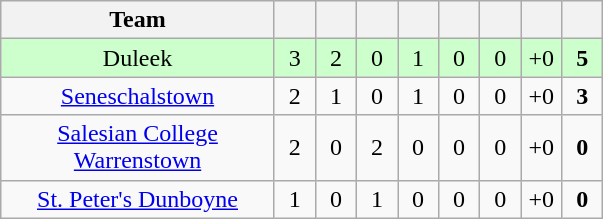<table class="wikitable" style="text-align:center">
<tr>
<th width="175">Team</th>
<th width="20"></th>
<th width="20"></th>
<th width="20"></th>
<th width="20"></th>
<th width="20"></th>
<th width="20"></th>
<th width="20"></th>
<th width="20"></th>
</tr>
<tr style="background:#cfc;">
<td>Duleek</td>
<td>3</td>
<td>2</td>
<td>0</td>
<td>1</td>
<td>0</td>
<td>0</td>
<td>+0</td>
<td><strong>5</strong></td>
</tr>
<tr>
<td><a href='#'>Seneschalstown</a></td>
<td>2</td>
<td>1</td>
<td>0</td>
<td>1</td>
<td>0</td>
<td>0</td>
<td>+0</td>
<td><strong>3</strong></td>
</tr>
<tr>
<td><a href='#'>Salesian College Warrenstown</a></td>
<td>2</td>
<td>0</td>
<td>2</td>
<td>0</td>
<td>0</td>
<td>0</td>
<td>+0</td>
<td><strong>0</strong></td>
</tr>
<tr>
<td><a href='#'>St. Peter's Dunboyne</a></td>
<td>1</td>
<td>0</td>
<td>1</td>
<td>0</td>
<td>0</td>
<td>0</td>
<td>+0</td>
<td><strong>0</strong></td>
</tr>
</table>
